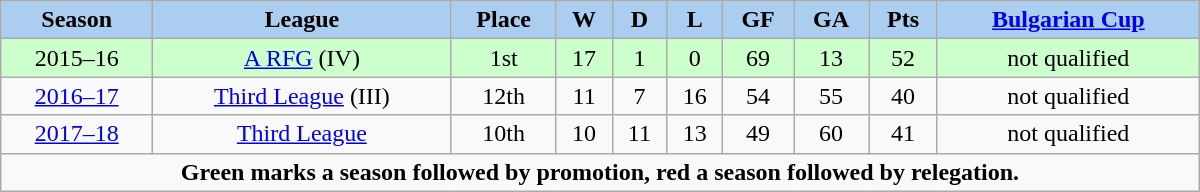<table class="wikitable" width="800px">
<tr>
<th style="background:#ABCDEF;">Season</th>
<th style="background:#ABCDEF;">League</th>
<th style="background:#ABCDEF;">Place</th>
<th style="background:#ABCDEF;">W</th>
<th style="background:#ABCDEF;">D</th>
<th style="background:#ABCDEF;">L</th>
<th style="background:#ABCDEF;">GF</th>
<th style="background:#ABCDEF;">GA</th>
<th style="background:#ABCDEF;">Pts</th>
<th style="background:#ABCDEF;"><a href='#'>Bulgarian Cup</a></th>
</tr>
<tr align="center" "center" style="background:#ccffcc;">
<td>2015–16</td>
<td><a href='#'>A RFG</a> (IV)</td>
<td>1st</td>
<td>17</td>
<td>1</td>
<td>0</td>
<td>69</td>
<td>13</td>
<td>52</td>
<td>not qualified</td>
</tr>
<tr align="center">
<td><a href='#'>2016–17</a></td>
<td><a href='#'>Third League</a> (III)</td>
<td>12th</td>
<td>11</td>
<td>7</td>
<td>16</td>
<td>54</td>
<td>55</td>
<td>40</td>
<td>not qualified</td>
</tr>
<tr align="center">
<td><a href='#'>2017–18</a></td>
<td><a href='#'>Third League</a></td>
<td>10th</td>
<td>10</td>
<td>11</td>
<td>13</td>
<td>49</td>
<td>60</td>
<td>41</td>
<td>not qualified</td>
</tr>
<tr>
<td colspan="12" align="center"><strong>Green marks a season followed by promotion, red a season followed by relegation.</strong></td>
</tr>
</table>
